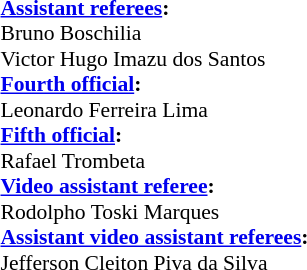<table width=50% style="font-size: 90%">
<tr>
<td><br><strong><a href='#'>Assistant referees</a>:</strong>
<br>Bruno Boschilia
<br>Victor Hugo Imazu dos Santos
<br><strong><a href='#'>Fourth official</a>:</strong>
<br>Leonardo Ferreira Lima
<br><strong><a href='#'>Fifth official</a>:</strong>
<br>Rafael Trombeta
<br><strong><a href='#'>Video assistant referee</a>:</strong>
<br>Rodolpho Toski Marques
<br><strong><a href='#'>Assistant video assistant referees</a>:</strong>
<br>Jefferson Cleiton Piva da Silva</td>
</tr>
</table>
